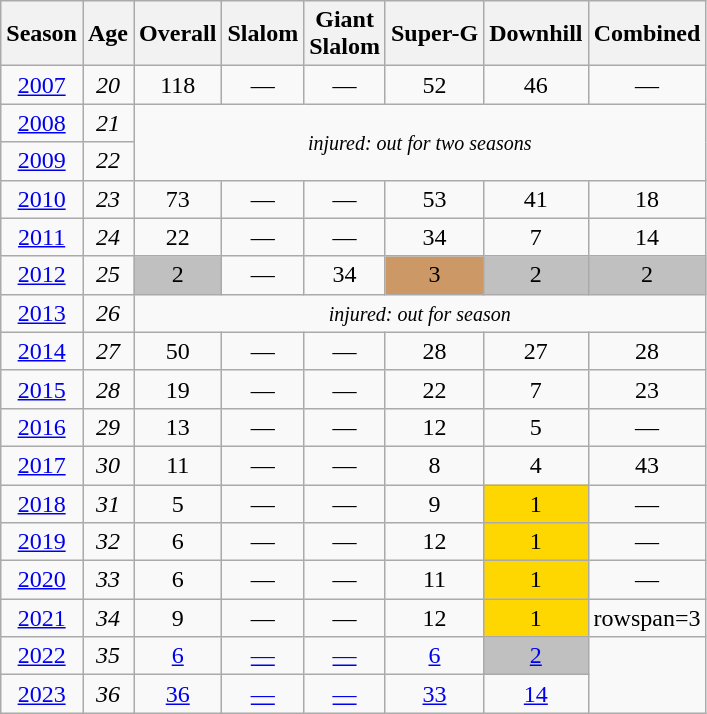<table class=wikitable style="text-align:center">
<tr>
<th>Season</th>
<th>Age</th>
<th>Overall</th>
<th>Slalom</th>
<th>Giant<br>Slalom</th>
<th>Super-G</th>
<th>Downhill</th>
<th>Combined</th>
</tr>
<tr>
<td><a href='#'>2007</a></td>
<td><em>20</em></td>
<td>118</td>
<td>—</td>
<td>—</td>
<td>52</td>
<td>46</td>
<td>—</td>
</tr>
<tr>
<td><a href='#'>2008</a></td>
<td><em>21</em></td>
<td rowspan=2 colspan=6><small><em>injured: out for two seasons</em></small></td>
</tr>
<tr>
<td><a href='#'>2009</a></td>
<td><em>22</em></td>
</tr>
<tr>
<td><a href='#'>2010</a></td>
<td><em>23</em></td>
<td>73</td>
<td>—</td>
<td>—</td>
<td>53</td>
<td>41</td>
<td>18</td>
</tr>
<tr>
<td><a href='#'>2011</a></td>
<td><em>24</em></td>
<td>22</td>
<td>—</td>
<td>—</td>
<td>34</td>
<td>7</td>
<td>14</td>
</tr>
<tr>
<td><a href='#'>2012</a></td>
<td><em>25</em></td>
<td bgcolor="silver">2</td>
<td>—</td>
<td>34</td>
<td bgcolor="cc9966">3</td>
<td bgcolor="silver">2</td>
<td bgcolor="silver">2</td>
</tr>
<tr>
<td><a href='#'>2013</a></td>
<td><em>26</em></td>
<td rowspan=1 colspan=6><small><em>injured: out for season</em></small></td>
</tr>
<tr>
<td><a href='#'>2014</a></td>
<td><em>27</em></td>
<td>50</td>
<td>—</td>
<td>—</td>
<td>28</td>
<td>27</td>
<td>28</td>
</tr>
<tr>
<td><a href='#'>2015</a></td>
<td><em>28</em></td>
<td>19</td>
<td>—</td>
<td>—</td>
<td>22</td>
<td>7</td>
<td>23</td>
</tr>
<tr>
<td><a href='#'>2016</a></td>
<td><em>29</em></td>
<td>13</td>
<td>—</td>
<td>—</td>
<td>12</td>
<td>5</td>
<td>—</td>
</tr>
<tr>
<td><a href='#'>2017</a></td>
<td><em>30</em></td>
<td>11</td>
<td>—</td>
<td>—</td>
<td>8</td>
<td>4</td>
<td>43</td>
</tr>
<tr>
<td><a href='#'>2018</a></td>
<td><em>31</em></td>
<td>5</td>
<td>—</td>
<td>—</td>
<td>9</td>
<td bgcolor=gold>1</td>
<td>—</td>
</tr>
<tr>
<td><a href='#'>2019</a></td>
<td><em>32</em></td>
<td>6</td>
<td>—</td>
<td>—</td>
<td>12</td>
<td bgcolor=gold>1</td>
<td>—</td>
</tr>
<tr>
<td><a href='#'>2020</a></td>
<td><em>33</em></td>
<td>6</td>
<td>—</td>
<td>—</td>
<td>11</td>
<td bgcolor=gold>1</td>
<td>—</td>
</tr>
<tr>
<td><a href='#'>2021</a></td>
<td><em>34</em></td>
<td>9</td>
<td>—</td>
<td>—</td>
<td>12</td>
<td bgcolor=gold>1</td>
<td>rowspan=3 </td>
</tr>
<tr>
<td><a href='#'>2022</a></td>
<td><em>35</em></td>
<td><a href='#'>6</a></td>
<td><a href='#'>—</a></td>
<td><a href='#'>—</a></td>
<td><a href='#'>6</a></td>
<td bgcolor="silver"><a href='#'>2</a></td>
</tr>
<tr>
<td><a href='#'>2023</a></td>
<td><em>36</em></td>
<td><a href='#'>36</a></td>
<td><a href='#'>—</a></td>
<td><a href='#'>—</a></td>
<td><a href='#'>33</a></td>
<td><a href='#'>14</a></td>
</tr>
</table>
